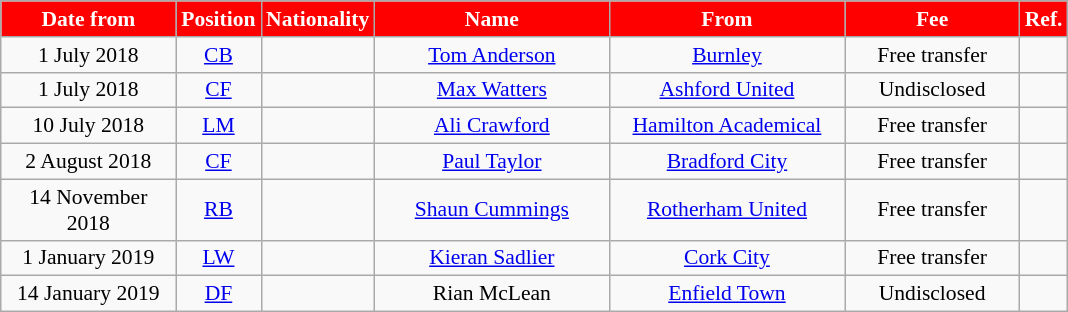<table class="wikitable" style="text-align:center; font-size:90%">
<tr>
<th style="background:#FF0000; color:white; width:110px;">Date from</th>
<th style="background:#FF0000; color:white; width:50px;">Position</th>
<th style="background:#FF0000; color:white; width:50px;">Nationality</th>
<th style="background:#FF0000; color:white; width:150px;">Name</th>
<th style="background:#FF0000; color:white; width:150px;">From</th>
<th style="background:#FF0000; color:white; width:110px;">Fee</th>
<th style="background:#FF0000; color:white; width:25px;">Ref.</th>
</tr>
<tr>
<td>1 July 2018</td>
<td><a href='#'>CB</a></td>
<td></td>
<td><a href='#'>Tom Anderson</a></td>
<td><a href='#'>Burnley</a></td>
<td>Free transfer</td>
<td></td>
</tr>
<tr>
<td>1 July 2018</td>
<td><a href='#'>CF</a></td>
<td></td>
<td><a href='#'>Max Watters</a></td>
<td><a href='#'>Ashford United</a></td>
<td>Undisclosed</td>
<td></td>
</tr>
<tr>
<td>10 July 2018</td>
<td><a href='#'>LM</a></td>
<td></td>
<td><a href='#'>Ali Crawford</a></td>
<td><a href='#'>Hamilton Academical</a></td>
<td>Free transfer</td>
<td></td>
</tr>
<tr>
<td>2 August 2018</td>
<td><a href='#'>CF</a></td>
<td></td>
<td><a href='#'>Paul Taylor</a></td>
<td><a href='#'>Bradford City</a></td>
<td>Free transfer</td>
<td></td>
</tr>
<tr>
<td>14 November 2018</td>
<td><a href='#'>RB</a></td>
<td></td>
<td><a href='#'>Shaun Cummings</a></td>
<td><a href='#'>Rotherham United</a></td>
<td>Free transfer</td>
<td></td>
</tr>
<tr>
<td>1 January 2019</td>
<td><a href='#'>LW</a></td>
<td></td>
<td><a href='#'>Kieran Sadlier</a></td>
<td> <a href='#'>Cork City</a></td>
<td>Free transfer</td>
<td></td>
</tr>
<tr>
<td>14 January 2019</td>
<td><a href='#'>DF</a></td>
<td></td>
<td>Rian McLean</td>
<td><a href='#'>Enfield Town</a></td>
<td>Undisclosed</td>
<td></td>
</tr>
</table>
